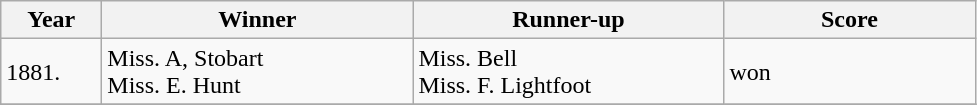<table class="wikitable">
<tr>
<th style="width:60px;">Year</th>
<th style="width:200px;">Winner</th>
<th style="width:200px;">Runner-up</th>
<th style="width:160px;">Score</th>
</tr>
<tr>
<td>1881.</td>
<td> Miss. A, Stobart<br> Miss. E. Hunt</td>
<td> Miss. Bell<br>  Miss. F. Lightfoot</td>
<td>won</td>
</tr>
<tr>
</tr>
</table>
